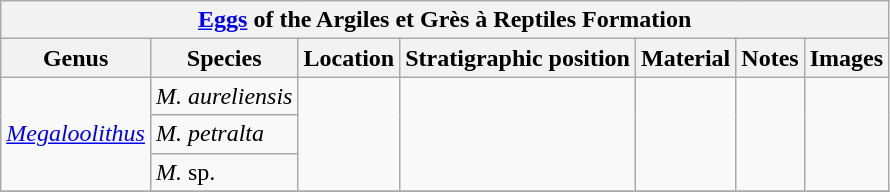<table class="wikitable" align="center">
<tr>
<th colspan="7" align="center"><a href='#'>Eggs</a> of the Argiles et Grès à Reptiles Formation</th>
</tr>
<tr>
<th>Genus</th>
<th>Species</th>
<th>Location</th>
<th>Stratigraphic position</th>
<th>Material</th>
<th>Notes</th>
<th>Images</th>
</tr>
<tr>
<td rowspan=3><em><a href='#'>Megaloolithus</a></em></td>
<td><em>M. aureliensis</em></td>
<td rowspan=3></td>
<td rowspan=3></td>
<td rowspan=3></td>
<td rowspan=3></td>
<td rowspan=3></td>
</tr>
<tr>
<td><em>M. petralta</em></td>
</tr>
<tr>
<td><em>M.</em> sp.</td>
</tr>
<tr>
</tr>
</table>
